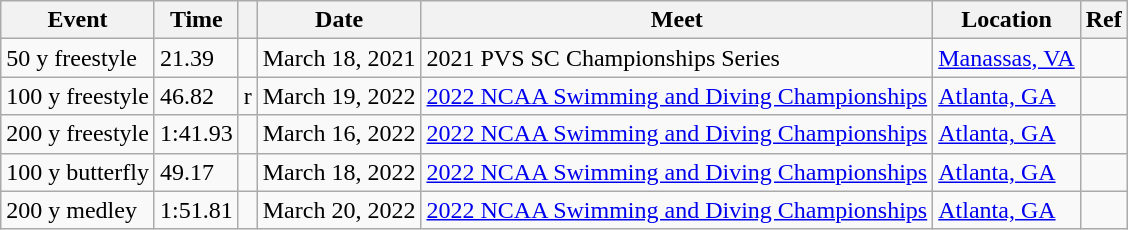<table class="wikitable">
<tr>
<th>Event</th>
<th>Time</th>
<th></th>
<th>Date</th>
<th>Meet</th>
<th>Location</th>
<th>Ref</th>
</tr>
<tr>
<td>50 y freestyle</td>
<td>21.39</td>
<td></td>
<td>March 18, 2021</td>
<td>2021 PVS SC Championships Series</td>
<td><a href='#'>Manassas, VA</a></td>
<td></td>
</tr>
<tr>
<td>100 y freestyle</td>
<td>46.82</td>
<td>r</td>
<td>March 19, 2022</td>
<td><a href='#'>2022 NCAA Swimming and Diving Championships</a></td>
<td><a href='#'>Atlanta, GA</a></td>
<td></td>
</tr>
<tr>
<td>200 y freestyle</td>
<td>1:41.93</td>
<td></td>
<td>March 16, 2022</td>
<td><a href='#'>2022 NCAA Swimming and Diving Championships</a></td>
<td><a href='#'>Atlanta, GA</a></td>
<td></td>
</tr>
<tr>
<td>100 y butterfly</td>
<td>49.17</td>
<td></td>
<td>March 18, 2022</td>
<td><a href='#'>2022 NCAA Swimming and Diving Championships</a></td>
<td><a href='#'>Atlanta, GA</a></td>
<td></td>
</tr>
<tr>
<td>200 y medley</td>
<td>1:51.81</td>
<td></td>
<td>March 20, 2022</td>
<td><a href='#'>2022 NCAA Swimming and Diving Championships</a></td>
<td><a href='#'>Atlanta, GA</a></td>
<td></td>
</tr>
</table>
